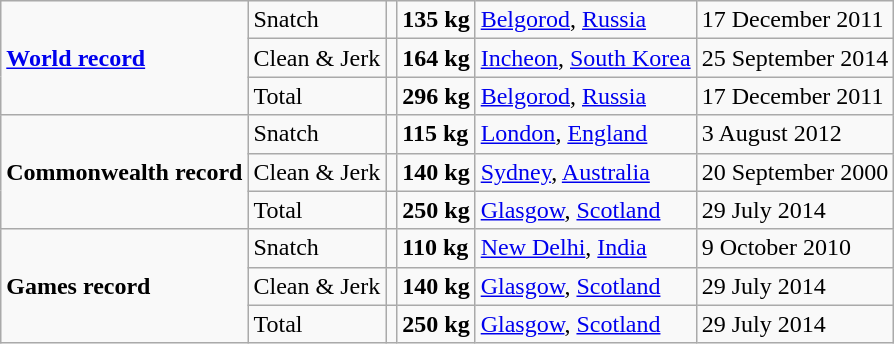<table class="wikitable">
<tr>
<td rowspan=3><strong><a href='#'>World record</a></strong></td>
<td>Snatch</td>
<td></td>
<td><strong>135 kg</strong></td>
<td><a href='#'>Belgorod</a>, <a href='#'>Russia</a></td>
<td>17 December 2011</td>
</tr>
<tr>
<td>Clean & Jerk</td>
<td></td>
<td><strong>164 kg</strong></td>
<td><a href='#'>Incheon</a>, <a href='#'>South Korea</a></td>
<td>25 September 2014</td>
</tr>
<tr>
<td>Total</td>
<td></td>
<td><strong>296 kg</strong></td>
<td><a href='#'>Belgorod</a>, <a href='#'>Russia</a></td>
<td>17 December 2011</td>
</tr>
<tr>
<td rowspan=3><strong>Commonwealth record</strong></td>
<td>Snatch</td>
<td></td>
<td><strong>115 kg</strong></td>
<td><a href='#'>London</a>, <a href='#'>England</a></td>
<td>3 August 2012</td>
</tr>
<tr>
<td>Clean & Jerk</td>
<td></td>
<td><strong>140 kg</strong></td>
<td><a href='#'>Sydney</a>, <a href='#'>Australia</a></td>
<td>20 September 2000</td>
</tr>
<tr>
<td>Total</td>
<td></td>
<td><strong>250 kg</strong></td>
<td><a href='#'>Glasgow</a>, <a href='#'>Scotland</a></td>
<td>29 July 2014</td>
</tr>
<tr>
<td rowspan=3><strong>Games record</strong></td>
<td>Snatch</td>
<td></td>
<td><strong>110 kg</strong></td>
<td><a href='#'>New Delhi</a>, <a href='#'>India</a></td>
<td>9 October 2010</td>
</tr>
<tr>
<td>Clean & Jerk</td>
<td></td>
<td><strong>140 kg</strong></td>
<td><a href='#'>Glasgow</a>, <a href='#'>Scotland</a></td>
<td>29 July 2014</td>
</tr>
<tr>
<td>Total</td>
<td></td>
<td><strong>250 kg</strong></td>
<td><a href='#'>Glasgow</a>, <a href='#'>Scotland</a></td>
<td>29 July 2014</td>
</tr>
</table>
